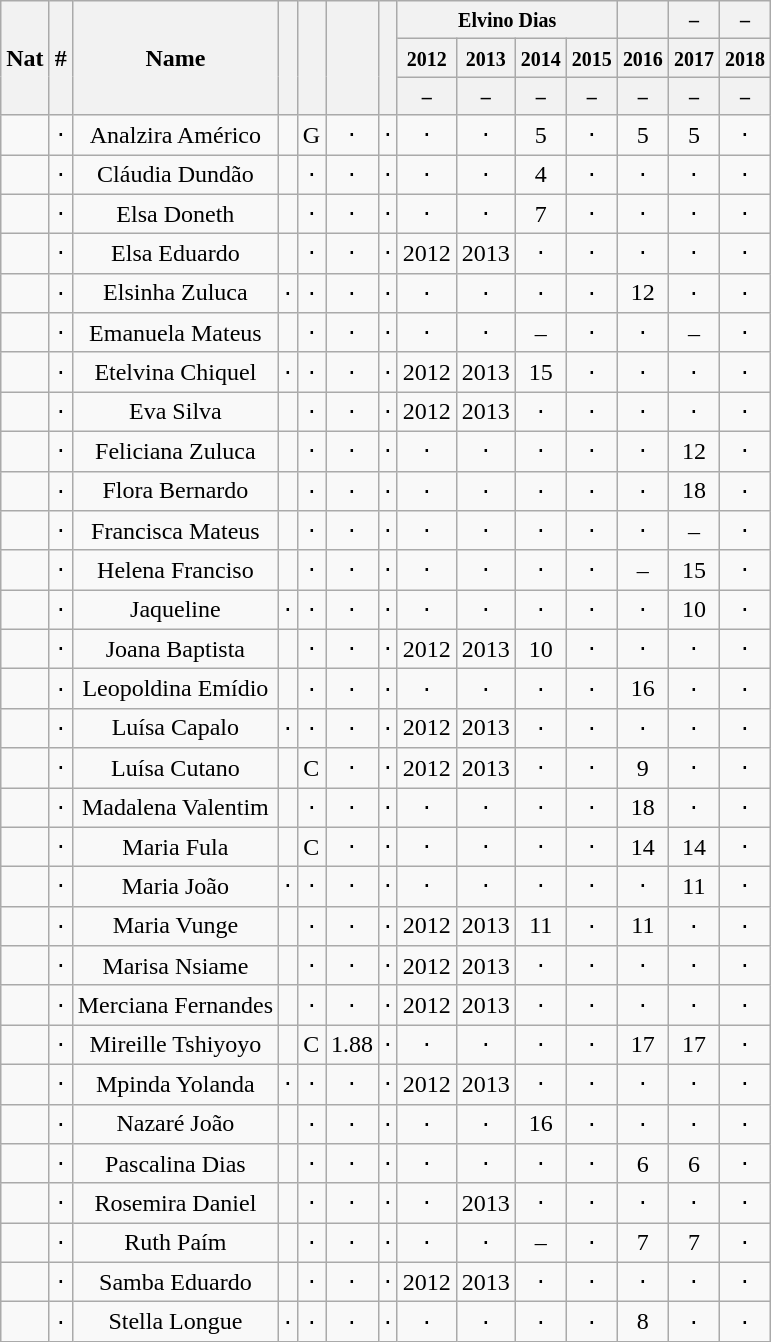<table class="wikitable plainrowheaders sortable" style="text-align:center">
<tr>
<th scope="col" rowspan="3">Nat</th>
<th scope="col" rowspan="3">#</th>
<th scope="col" rowspan="3">Name</th>
<th scope="col" rowspan="3"></th>
<th scope="col" rowspan="3"></th>
<th scope="col" rowspan="3"></th>
<th scope="col" rowspan="3"></th>
<th colspan="4"><small>Elvino Dias</small></th>
<th colspan="1"><small></small></th>
<th colspan="1"><small>–</small></th>
<th colspan="1"><small>–</small></th>
</tr>
<tr>
<th colspan="1"><small>2012</small></th>
<th colspan="1"><small>2013</small></th>
<th colspan="1"><small>2014</small></th>
<th colspan="1"><small>2015</small></th>
<th colspan="1"><small>2016</small></th>
<th colspan="1"><small>2017</small></th>
<th colspan="1"><small>2018</small></th>
</tr>
<tr>
<th scope="col" rowspan="1"><small>–</small></th>
<th scope="col" rowspan="1"><small>–</small></th>
<th scope="col" rowspan="1"><small>–</small></th>
<th scope="col" rowspan="1"><small>–</small></th>
<th scope="col" rowspan="1"><small>–</small></th>
<th scope="col" rowspan="1"><small>–</small></th>
<th scope="col" rowspan="1"><small>–</small></th>
</tr>
<tr>
<td></td>
<td>⋅</td>
<td>Analzira Américo</td>
<td></td>
<td data-sort-value="1">G</td>
<td>⋅</td>
<td>⋅</td>
<td>⋅</td>
<td>⋅</td>
<td data-sort-value="05">5</td>
<td>⋅</td>
<td data-sort-value="05">5</td>
<td data-sort-value="05">5</td>
<td>⋅</td>
</tr>
<tr>
<td></td>
<td>⋅</td>
<td>Cláudia Dundão</td>
<td></td>
<td>⋅</td>
<td>⋅</td>
<td>⋅</td>
<td>⋅</td>
<td>⋅</td>
<td data-sort-value="04">4</td>
<td>⋅</td>
<td>⋅</td>
<td>⋅</td>
<td>⋅</td>
</tr>
<tr>
<td></td>
<td>⋅</td>
<td>Elsa Doneth</td>
<td></td>
<td>⋅</td>
<td>⋅</td>
<td>⋅</td>
<td>⋅</td>
<td>⋅</td>
<td data-sort-value="07">7</td>
<td>⋅</td>
<td>⋅</td>
<td>⋅</td>
<td>⋅</td>
</tr>
<tr>
<td></td>
<td>⋅</td>
<td>Elsa Eduardo</td>
<td></td>
<td>⋅</td>
<td>⋅</td>
<td>⋅</td>
<td>2012</td>
<td>2013</td>
<td>⋅</td>
<td>⋅</td>
<td>⋅</td>
<td>⋅</td>
<td>⋅</td>
</tr>
<tr>
<td></td>
<td>⋅</td>
<td>Elsinha Zuluca</td>
<td>⋅</td>
<td>⋅</td>
<td>⋅</td>
<td>⋅</td>
<td>⋅</td>
<td>⋅</td>
<td>⋅</td>
<td>⋅</td>
<td>12</td>
<td>⋅</td>
<td>⋅</td>
</tr>
<tr>
<td></td>
<td>⋅</td>
<td>Emanuela Mateus</td>
<td></td>
<td>⋅</td>
<td>⋅</td>
<td>⋅</td>
<td>⋅</td>
<td>⋅</td>
<td>–</td>
<td>⋅</td>
<td>⋅</td>
<td>–</td>
<td>⋅</td>
</tr>
<tr>
<td></td>
<td>⋅</td>
<td>Etelvina Chiquel</td>
<td>⋅</td>
<td>⋅</td>
<td>⋅</td>
<td>⋅</td>
<td>2012</td>
<td>2013</td>
<td>15</td>
<td>⋅</td>
<td>⋅</td>
<td>⋅</td>
<td>⋅</td>
</tr>
<tr>
<td></td>
<td>⋅</td>
<td>Eva Silva</td>
<td></td>
<td>⋅</td>
<td>⋅</td>
<td>⋅</td>
<td>2012</td>
<td>2013</td>
<td>⋅</td>
<td>⋅</td>
<td>⋅</td>
<td>⋅</td>
<td>⋅</td>
</tr>
<tr>
<td></td>
<td>⋅</td>
<td>Feliciana Zuluca</td>
<td></td>
<td>⋅</td>
<td>⋅</td>
<td>⋅</td>
<td>⋅</td>
<td>⋅</td>
<td>⋅</td>
<td>⋅</td>
<td>⋅</td>
<td>12</td>
<td>⋅</td>
</tr>
<tr>
<td></td>
<td>⋅</td>
<td>Flora Bernardo</td>
<td></td>
<td>⋅</td>
<td>⋅</td>
<td>⋅</td>
<td>⋅</td>
<td>⋅</td>
<td>⋅</td>
<td>⋅</td>
<td>⋅</td>
<td>18</td>
<td>⋅</td>
</tr>
<tr>
<td></td>
<td>⋅</td>
<td>Francisca Mateus</td>
<td></td>
<td>⋅</td>
<td>⋅</td>
<td>⋅</td>
<td>⋅</td>
<td>⋅</td>
<td>⋅</td>
<td>⋅</td>
<td>⋅</td>
<td>–</td>
<td>⋅</td>
</tr>
<tr>
<td></td>
<td>⋅</td>
<td>Helena Franciso</td>
<td></td>
<td>⋅</td>
<td>⋅</td>
<td>⋅</td>
<td>⋅</td>
<td>⋅</td>
<td>⋅</td>
<td>⋅</td>
<td>–</td>
<td>15</td>
<td>⋅</td>
</tr>
<tr>
<td></td>
<td>⋅</td>
<td>Jaqueline</td>
<td>⋅</td>
<td>⋅</td>
<td>⋅</td>
<td>⋅</td>
<td>⋅</td>
<td>⋅</td>
<td>⋅</td>
<td>⋅</td>
<td>⋅</td>
<td>10</td>
<td>⋅</td>
</tr>
<tr>
<td></td>
<td>⋅</td>
<td>Joana Baptista</td>
<td></td>
<td>⋅</td>
<td>⋅</td>
<td>⋅</td>
<td>2012</td>
<td>2013</td>
<td>10</td>
<td>⋅</td>
<td>⋅</td>
<td>⋅</td>
<td>⋅</td>
</tr>
<tr>
<td></td>
<td>⋅</td>
<td>Leopoldina Emídio</td>
<td></td>
<td>⋅</td>
<td>⋅</td>
<td>⋅</td>
<td>⋅</td>
<td>⋅</td>
<td>⋅</td>
<td>⋅</td>
<td>16</td>
<td>⋅</td>
<td>⋅</td>
</tr>
<tr>
<td></td>
<td>⋅</td>
<td>Luísa Capalo</td>
<td>⋅</td>
<td>⋅</td>
<td>⋅</td>
<td>⋅</td>
<td>2012</td>
<td>2013</td>
<td>⋅</td>
<td>⋅</td>
<td>⋅</td>
<td>⋅</td>
<td>⋅</td>
</tr>
<tr>
<td></td>
<td>⋅</td>
<td>Luísa Cutano</td>
<td></td>
<td>C</td>
<td>⋅</td>
<td>⋅</td>
<td>2012</td>
<td>2013</td>
<td>⋅</td>
<td>⋅</td>
<td data-sort-value="09">9</td>
<td>⋅</td>
<td>⋅</td>
</tr>
<tr>
<td></td>
<td>⋅</td>
<td>Madalena Valentim</td>
<td></td>
<td>⋅</td>
<td>⋅</td>
<td>⋅</td>
<td>⋅</td>
<td>⋅</td>
<td>⋅</td>
<td>⋅</td>
<td>18</td>
<td>⋅</td>
<td>⋅</td>
</tr>
<tr>
<td></td>
<td>⋅</td>
<td>Maria Fula</td>
<td></td>
<td>C</td>
<td>⋅</td>
<td>⋅</td>
<td>⋅</td>
<td>⋅</td>
<td>⋅</td>
<td>⋅</td>
<td>14</td>
<td>14</td>
<td>⋅</td>
</tr>
<tr>
<td></td>
<td>⋅</td>
<td>Maria João</td>
<td>⋅</td>
<td>⋅</td>
<td>⋅</td>
<td>⋅</td>
<td>⋅</td>
<td>⋅</td>
<td>⋅</td>
<td>⋅</td>
<td>⋅</td>
<td>11</td>
<td>⋅</td>
</tr>
<tr>
<td></td>
<td>⋅</td>
<td>Maria Vunge</td>
<td></td>
<td>⋅</td>
<td>⋅</td>
<td>⋅</td>
<td>2012</td>
<td>2013</td>
<td>11</td>
<td>⋅</td>
<td>11</td>
<td>⋅</td>
<td>⋅</td>
</tr>
<tr>
<td></td>
<td>⋅</td>
<td>Marisa Nsiame</td>
<td></td>
<td>⋅</td>
<td>⋅</td>
<td>⋅</td>
<td>2012</td>
<td>2013</td>
<td>⋅</td>
<td>⋅</td>
<td>⋅</td>
<td>⋅</td>
<td>⋅</td>
</tr>
<tr>
<td></td>
<td>⋅</td>
<td>Merciana Fernandes</td>
<td></td>
<td>⋅</td>
<td>⋅</td>
<td>⋅</td>
<td>2012</td>
<td>2013</td>
<td>⋅</td>
<td>⋅</td>
<td>⋅</td>
<td>⋅</td>
<td>⋅</td>
</tr>
<tr>
<td></td>
<td>⋅</td>
<td>Mireille Tshiyoyo</td>
<td></td>
<td>C</td>
<td>1.88</td>
<td>⋅</td>
<td>⋅</td>
<td>⋅</td>
<td>⋅</td>
<td>⋅</td>
<td>17</td>
<td>17</td>
<td>⋅</td>
</tr>
<tr>
<td></td>
<td>⋅</td>
<td>Mpinda Yolanda</td>
<td>⋅</td>
<td>⋅</td>
<td>⋅</td>
<td>⋅</td>
<td>2012</td>
<td>2013</td>
<td>⋅</td>
<td>⋅</td>
<td>⋅</td>
<td>⋅</td>
<td>⋅</td>
</tr>
<tr>
<td></td>
<td>⋅</td>
<td>Nazaré João</td>
<td></td>
<td>⋅</td>
<td>⋅</td>
<td>⋅</td>
<td>⋅</td>
<td>⋅</td>
<td>16</td>
<td>⋅</td>
<td>⋅</td>
<td>⋅</td>
<td>⋅</td>
</tr>
<tr>
<td></td>
<td>⋅</td>
<td>Pascalina Dias</td>
<td></td>
<td>⋅</td>
<td>⋅</td>
<td>⋅</td>
<td>⋅</td>
<td>⋅</td>
<td>⋅</td>
<td>⋅</td>
<td data-sort-value="06">6</td>
<td data-sort-value="06">6</td>
<td>⋅</td>
</tr>
<tr>
<td></td>
<td>⋅</td>
<td>Rosemira Daniel</td>
<td></td>
<td>⋅</td>
<td>⋅</td>
<td>⋅</td>
<td>⋅</td>
<td>2013</td>
<td>⋅</td>
<td>⋅</td>
<td>⋅</td>
<td>⋅</td>
<td>⋅</td>
</tr>
<tr>
<td></td>
<td>⋅</td>
<td>Ruth Paím</td>
<td></td>
<td>⋅</td>
<td>⋅</td>
<td>⋅</td>
<td>⋅</td>
<td>⋅</td>
<td>–</td>
<td>⋅</td>
<td data-sort-value="07">7</td>
<td data-sort-value="07">7</td>
<td>⋅</td>
</tr>
<tr>
<td></td>
<td>⋅</td>
<td>Samba Eduardo</td>
<td></td>
<td>⋅</td>
<td>⋅</td>
<td>⋅</td>
<td>2012</td>
<td>2013</td>
<td>⋅</td>
<td>⋅</td>
<td>⋅</td>
<td>⋅</td>
<td>⋅</td>
</tr>
<tr>
<td></td>
<td>⋅</td>
<td>Stella Longue</td>
<td>⋅</td>
<td>⋅</td>
<td>⋅</td>
<td>⋅</td>
<td>⋅</td>
<td>⋅</td>
<td>⋅</td>
<td>⋅</td>
<td data-sort-value="08">8</td>
<td>⋅</td>
<td>⋅</td>
</tr>
</table>
